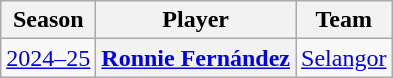<table class="wikitable plainrowheaders sortable">
<tr>
<th>Season</th>
<th>Player</th>
<th>Team</th>
</tr>
<tr>
<td align="center"><a href='#'>2024–25</a></td>
<th scope=row> <a href='#'>Ronnie Fernández</a></th>
<td><a href='#'>Selangor</a></td>
</tr>
</table>
